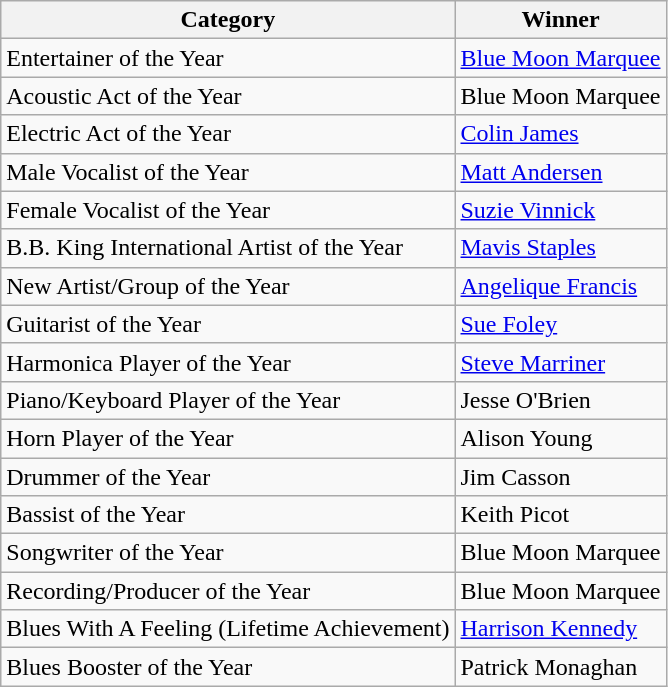<table class="wikitable sortable" style="text-align:centre">
<tr>
<th>Category</th>
<th>Winner</th>
</tr>
<tr>
<td>Entertainer of the Year</td>
<td><a href='#'>Blue Moon Marquee</a></td>
</tr>
<tr>
<td>Acoustic Act of the Year</td>
<td>Blue Moon Marquee</td>
</tr>
<tr>
<td>Electric Act of the Year</td>
<td><a href='#'>Colin James</a></td>
</tr>
<tr>
<td>Male Vocalist of the Year</td>
<td><a href='#'>Matt Andersen</a></td>
</tr>
<tr>
<td>Female Vocalist of the Year</td>
<td><a href='#'>Suzie Vinnick</a></td>
</tr>
<tr>
<td>B.B. King International Artist of the Year</td>
<td><a href='#'>Mavis Staples</a></td>
</tr>
<tr>
<td>New Artist/Group of the Year</td>
<td><a href='#'>Angelique Francis</a></td>
</tr>
<tr>
<td>Guitarist of the Year</td>
<td><a href='#'>Sue Foley</a></td>
</tr>
<tr>
<td>Harmonica Player of the Year</td>
<td><a href='#'>Steve Marriner</a></td>
</tr>
<tr>
<td>Piano/Keyboard Player of the Year</td>
<td>Jesse O'Brien</td>
</tr>
<tr>
<td>Horn Player of the Year</td>
<td>Alison Young</td>
</tr>
<tr>
<td>Drummer of the Year</td>
<td>Jim Casson</td>
</tr>
<tr>
<td>Bassist of the Year</td>
<td>Keith Picot</td>
</tr>
<tr>
<td>Songwriter of the Year</td>
<td>Blue Moon Marquee</td>
</tr>
<tr>
<td>Recording/Producer of the Year</td>
<td>Blue Moon Marquee</td>
</tr>
<tr>
<td>Blues With A Feeling (Lifetime Achievement)</td>
<td><a href='#'>Harrison Kennedy</a></td>
</tr>
<tr>
<td>Blues Booster of the Year</td>
<td>Patrick Monaghan</td>
</tr>
</table>
